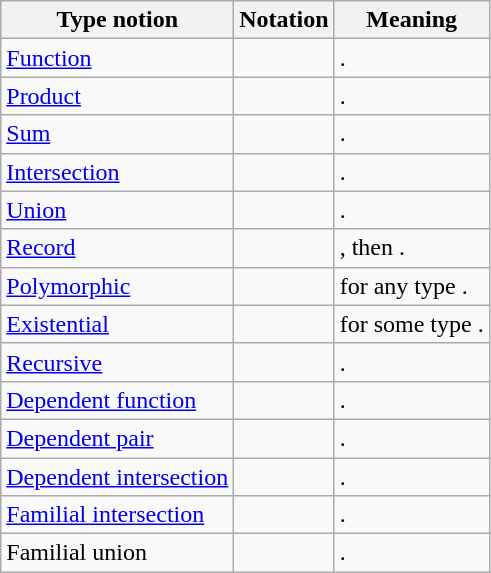<table class="wikitable">
<tr>
<th>Type notion</th>
<th>Notation</th>
<th>Meaning</th>
</tr>
<tr>
<td><a href='#'>Function</a></td>
<td></td>
<td>.</td>
</tr>
<tr>
<td><a href='#'>Product</a></td>
<td></td>
<td>.</td>
</tr>
<tr>
<td><a href='#'>Sum</a></td>
<td></td>
<td>.</td>
</tr>
<tr>
<td><a href='#'>Intersection</a></td>
<td></td>
<td>.</td>
</tr>
<tr>
<td><a href='#'>Union</a></td>
<td></td>
<td>.</td>
</tr>
<tr>
<td><a href='#'>Record</a></td>
<td></td>
<td>, then .</td>
</tr>
<tr>
<td><a href='#'>Polymorphic</a></td>
<td></td>
<td> for any type .</td>
</tr>
<tr>
<td><a href='#'>Existential</a></td>
<td></td>
<td> for some type .</td>
</tr>
<tr>
<td><a href='#'>Recursive</a></td>
<td></td>
<td>.</td>
</tr>
<tr>
<td><a href='#'>Dependent function</a></td>
<td></td>
<td>.</td>
</tr>
<tr>
<td><a href='#'>Dependent pair</a></td>
<td></td>
<td>.</td>
</tr>
<tr>
<td><a href='#'>Dependent intersection</a></td>
<td></td>
<td>.</td>
</tr>
<tr>
<td><a href='#'>Familial intersection</a></td>
<td></td>
<td>.</td>
</tr>
<tr>
<td>Familial union</td>
<td></td>
<td>.</td>
</tr>
</table>
